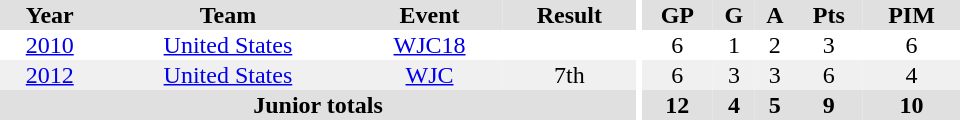<table border="0" cellpadding="1" cellspacing="0" ID="Table3" style="text-align:center; width:40em">
<tr ALIGN="center" bgcolor="#e0e0e0">
<th>Year</th>
<th>Team</th>
<th>Event</th>
<th>Result</th>
<th rowspan="99" bgcolor="#ffffff"></th>
<th>GP</th>
<th>G</th>
<th>A</th>
<th>Pts</th>
<th>PIM</th>
</tr>
<tr>
<td><a href='#'>2010</a></td>
<td><a href='#'>United States</a></td>
<td><a href='#'>WJC18</a></td>
<td></td>
<td>6</td>
<td>1</td>
<td>2</td>
<td>3</td>
<td>6</td>
</tr>
<tr bgcolor="#f0f0f0">
<td><a href='#'>2012</a></td>
<td><a href='#'>United States</a></td>
<td><a href='#'>WJC</a></td>
<td>7th</td>
<td>6</td>
<td>3</td>
<td>3</td>
<td>6</td>
<td>4</td>
</tr>
<tr bgcolor="#e0e0e0">
<th colspan=4>Junior totals</th>
<th>12</th>
<th>4</th>
<th>5</th>
<th>9</th>
<th>10</th>
</tr>
</table>
